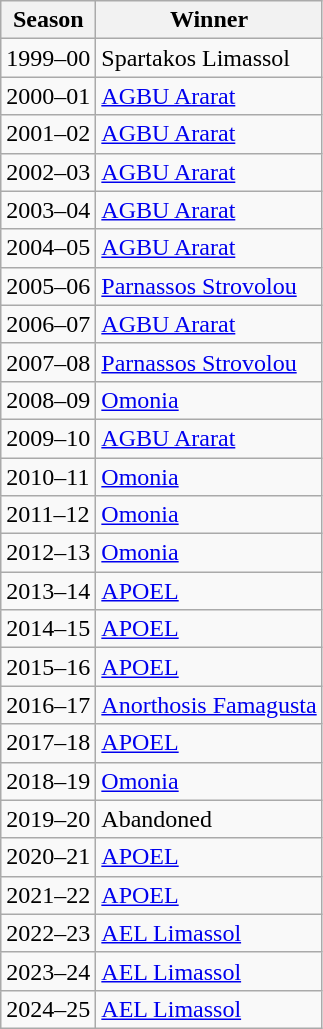<table class="wikitable sortable">
<tr>
<th>Season</th>
<th>Winner</th>
</tr>
<tr>
<td>1999–00</td>
<td>Spartakos Limassol</td>
</tr>
<tr>
<td>2000–01</td>
<td><a href='#'>AGBU Ararat</a></td>
</tr>
<tr>
<td>2001–02</td>
<td><a href='#'>AGBU Ararat</a></td>
</tr>
<tr>
<td>2002–03</td>
<td><a href='#'>AGBU Ararat</a></td>
</tr>
<tr>
<td>2003–04</td>
<td><a href='#'>AGBU Ararat</a></td>
</tr>
<tr>
<td>2004–05</td>
<td><a href='#'>AGBU Ararat</a></td>
</tr>
<tr>
<td>2005–06</td>
<td><a href='#'>Parnassos Strovolou</a></td>
</tr>
<tr>
<td>2006–07</td>
<td><a href='#'>AGBU Ararat</a></td>
</tr>
<tr>
<td>2007–08</td>
<td><a href='#'>Parnassos Strovolou</a></td>
</tr>
<tr>
<td>2008–09</td>
<td><a href='#'>Omonia</a></td>
</tr>
<tr>
<td>2009–10</td>
<td><a href='#'>AGBU Ararat</a></td>
</tr>
<tr>
<td>2010–11</td>
<td><a href='#'>Omonia</a></td>
</tr>
<tr>
<td>2011–12</td>
<td><a href='#'>Omonia</a></td>
</tr>
<tr>
<td>2012–13</td>
<td><a href='#'>Omonia</a></td>
</tr>
<tr>
<td>2013–14</td>
<td><a href='#'>APOEL</a></td>
</tr>
<tr>
<td>2014–15</td>
<td><a href='#'>APOEL</a></td>
</tr>
<tr>
<td>2015–16</td>
<td><a href='#'>APOEL</a></td>
</tr>
<tr>
<td>2016–17</td>
<td><a href='#'>Anorthosis Famagusta</a></td>
</tr>
<tr>
<td>2017–18</td>
<td><a href='#'>APOEL</a></td>
</tr>
<tr>
<td>2018–19</td>
<td><a href='#'>Omonia</a></td>
</tr>
<tr>
<td>2019–20</td>
<td>Abandoned</td>
</tr>
<tr>
<td>2020–21</td>
<td><a href='#'>APOEL</a></td>
</tr>
<tr>
<td>2021–22</td>
<td><a href='#'>APOEL</a></td>
</tr>
<tr>
<td>2022–23</td>
<td><a href='#'>AEL Limassol</a></td>
</tr>
<tr>
<td>2023–24</td>
<td><a href='#'>AEL Limassol</a></td>
</tr>
<tr>
<td>2024–25</td>
<td><a href='#'>AEL Limassol</a></td>
</tr>
</table>
